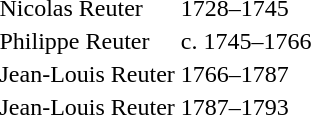<table>
<tr>
<td>Nicolas Reuter</td>
<td>1728–1745</td>
</tr>
<tr>
<td>Philippe Reuter</td>
<td>c. 1745–1766</td>
</tr>
<tr>
<td>Jean-Louis Reuter</td>
<td>1766–1787</td>
</tr>
<tr>
<td>Jean-Louis Reuter</td>
<td>1787–1793</td>
</tr>
</table>
